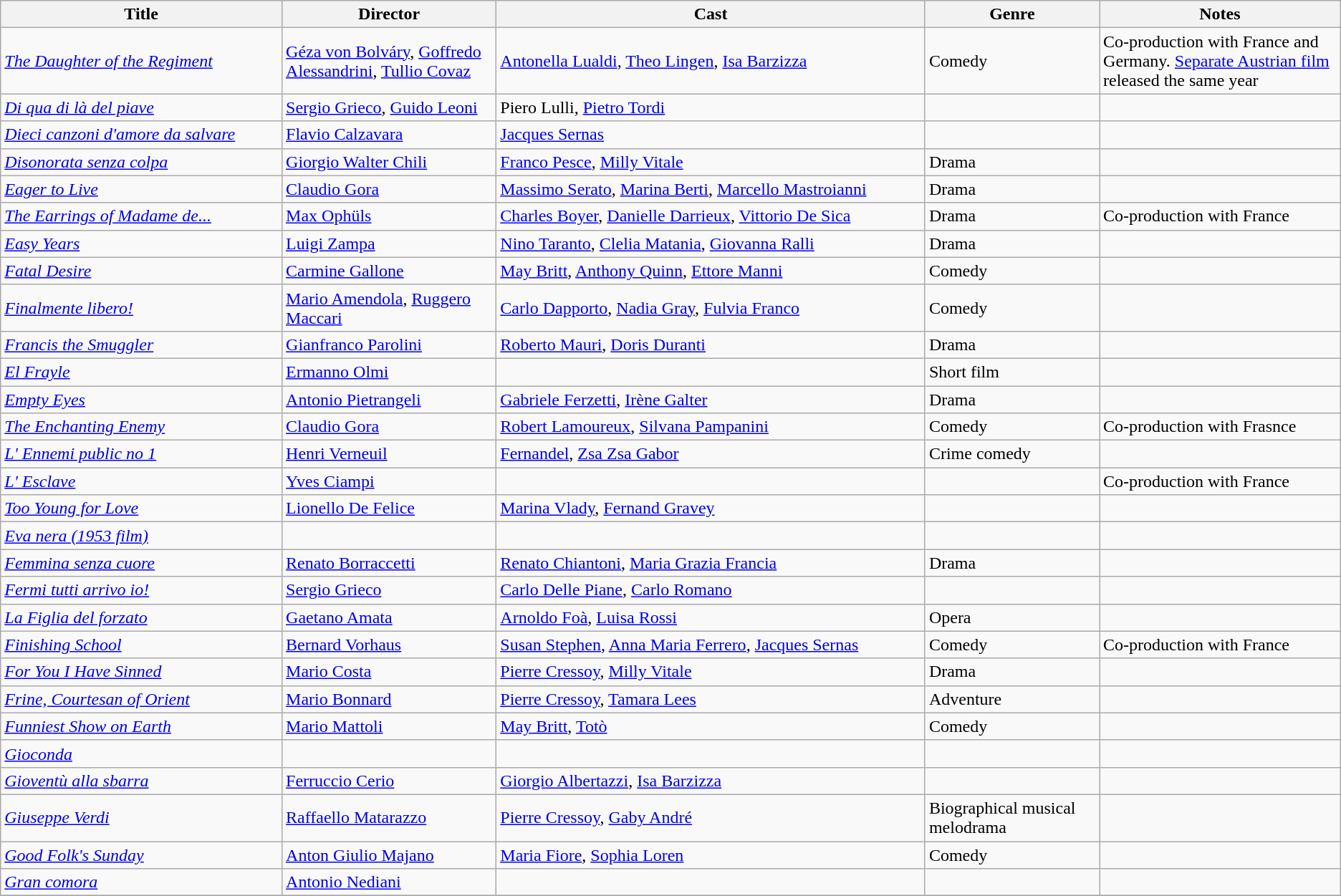<table class="wikitable">
<tr>
<th style="width:21%;">Title</th>
<th style="width:16%;">Director</th>
<th style="width:32%;">Cast</th>
<th style="width:13%;">Genre</th>
<th style="width:18%;">Notes</th>
</tr>
<tr>
<td><em><a href='#'>The Daughter of the Regiment</a></em></td>
<td><a href='#'>Géza von Bolváry</a>, <a href='#'>Goffredo Alessandrini</a>, <a href='#'>Tullio Covaz</a></td>
<td><a href='#'>Antonella Lualdi</a>, <a href='#'>Theo Lingen</a>, <a href='#'>Isa Barzizza</a></td>
<td>Comedy</td>
<td>Co-production with France and Germany. <a href='#'>Separate Austrian film</a> released the same year</td>
</tr>
<tr>
<td><em><a href='#'>Di qua di là del piave</a></em></td>
<td><a href='#'>Sergio Grieco</a>, <a href='#'>Guido Leoni</a></td>
<td>Piero Lulli, <a href='#'>Pietro Tordi</a></td>
<td></td>
<td></td>
</tr>
<tr>
<td><em><a href='#'>Dieci canzoni d'amore da salvare</a></em></td>
<td><a href='#'>Flavio Calzavara</a></td>
<td><a href='#'>Jacques Sernas</a></td>
<td></td>
<td></td>
</tr>
<tr>
<td><em><a href='#'>Disonorata senza colpa</a></em></td>
<td><a href='#'>Giorgio Walter Chili</a></td>
<td><a href='#'>Franco Pesce</a>, <a href='#'>Milly Vitale</a></td>
<td>Drama</td>
<td></td>
</tr>
<tr>
<td><em><a href='#'>Eager to Live</a></em></td>
<td><a href='#'>Claudio Gora</a></td>
<td><a href='#'>Massimo Serato</a>, <a href='#'>Marina Berti</a>, <a href='#'>Marcello Mastroianni</a></td>
<td>Drama</td>
<td></td>
</tr>
<tr>
<td><em><a href='#'>The Earrings of Madame de...</a></em></td>
<td><a href='#'>Max Ophüls</a></td>
<td><a href='#'>Charles Boyer</a>, <a href='#'>Danielle Darrieux</a>, <a href='#'>Vittorio De Sica</a></td>
<td>Drama</td>
<td>Co-production with France</td>
</tr>
<tr>
<td><em><a href='#'>Easy Years</a></em></td>
<td><a href='#'>Luigi Zampa</a></td>
<td><a href='#'>Nino Taranto</a>, <a href='#'>Clelia Matania</a>, <a href='#'>Giovanna Ralli</a></td>
<td>Drama</td>
<td></td>
</tr>
<tr>
<td><em><a href='#'>Fatal Desire</a></em></td>
<td><a href='#'>Carmine Gallone</a></td>
<td><a href='#'>May Britt</a>, <a href='#'>Anthony Quinn</a>, <a href='#'>Ettore Manni</a></td>
<td>Comedy</td>
<td></td>
</tr>
<tr>
<td><em><a href='#'>Finalmente libero!</a></em></td>
<td><a href='#'>Mario Amendola</a>, <a href='#'>Ruggero Maccari</a></td>
<td><a href='#'>Carlo Dapporto</a>, <a href='#'>Nadia Gray</a>, <a href='#'>Fulvia Franco</a></td>
<td>Comedy</td>
<td></td>
</tr>
<tr>
<td><em><a href='#'>Francis the Smuggler</a></em></td>
<td><a href='#'>Gianfranco Parolini</a></td>
<td><a href='#'>Roberto Mauri</a>, <a href='#'>Doris Duranti</a></td>
<td>Drama</td>
<td></td>
</tr>
<tr>
<td><em><a href='#'>El Frayle</a></em></td>
<td><a href='#'>Ermanno Olmi</a></td>
<td></td>
<td>Short film</td>
<td></td>
</tr>
<tr>
<td><em><a href='#'>Empty Eyes</a></em></td>
<td><a href='#'>Antonio Pietrangeli</a></td>
<td><a href='#'>Gabriele Ferzetti</a>, <a href='#'>Irène Galter</a></td>
<td>Drama</td>
<td></td>
</tr>
<tr>
<td><em><a href='#'>The Enchanting Enemy</a></em></td>
<td><a href='#'>Claudio Gora</a></td>
<td><a href='#'>Robert Lamoureux</a>, <a href='#'>Silvana Pampanini</a></td>
<td>Comedy</td>
<td>Co-production with Frasnce</td>
</tr>
<tr>
<td><em><a href='#'>L' Ennemi public no 1</a></em></td>
<td><a href='#'>Henri Verneuil</a></td>
<td><a href='#'>Fernandel</a>, <a href='#'>Zsa Zsa Gabor</a></td>
<td>Crime comedy</td>
<td></td>
</tr>
<tr>
<td><em><a href='#'>L' Esclave</a></em></td>
<td><a href='#'>Yves Ciampi</a></td>
<td></td>
<td></td>
<td>Co-production with France</td>
</tr>
<tr>
<td><em><a href='#'>Too Young for Love</a></em></td>
<td><a href='#'>Lionello De Felice</a></td>
<td><a href='#'>Marina Vlady</a>, <a href='#'>Fernand Gravey</a></td>
<td></td>
<td></td>
</tr>
<tr>
<td><em><a href='#'>Eva nera (1953 film)</a></em></td>
<td></td>
<td></td>
<td></td>
<td></td>
</tr>
<tr>
<td><em><a href='#'>Femmina senza cuore</a></em></td>
<td><a href='#'>Renato Borraccetti</a></td>
<td><a href='#'>Renato Chiantoni</a>, <a href='#'>Maria Grazia Francia</a></td>
<td>Drama</td>
<td></td>
</tr>
<tr>
<td><em><a href='#'>Fermi tutti arrivo io!</a></em></td>
<td><a href='#'>Sergio Grieco</a></td>
<td><a href='#'>Carlo Delle Piane</a>, <a href='#'>Carlo Romano</a></td>
<td></td>
<td></td>
</tr>
<tr>
<td><em><a href='#'>La Figlia del forzato</a></em></td>
<td><a href='#'>Gaetano Amata</a></td>
<td><a href='#'>Arnoldo Foà</a>, <a href='#'>Luisa Rossi</a></td>
<td>Opera</td>
<td></td>
</tr>
<tr>
<td><em><a href='#'>Finishing School</a></em></td>
<td><a href='#'>Bernard Vorhaus</a></td>
<td><a href='#'>Susan Stephen</a>, <a href='#'>Anna Maria Ferrero</a>, <a href='#'>Jacques Sernas</a></td>
<td>Comedy</td>
<td>Co-production with France</td>
</tr>
<tr>
<td><em><a href='#'>For You I Have Sinned</a></em></td>
<td><a href='#'>Mario Costa</a></td>
<td><a href='#'>Pierre Cressoy</a>, <a href='#'>Milly Vitale</a></td>
<td>Drama</td>
<td></td>
</tr>
<tr>
<td><em><a href='#'>Frine, Courtesan of Orient</a></em></td>
<td><a href='#'>Mario Bonnard</a></td>
<td><a href='#'>Pierre Cressoy</a>, <a href='#'>Tamara Lees</a></td>
<td>Adventure</td>
<td></td>
</tr>
<tr>
<td><em><a href='#'>Funniest Show on Earth</a></em></td>
<td><a href='#'>Mario Mattoli</a></td>
<td><a href='#'>May Britt</a>, <a href='#'>Totò</a></td>
<td>Comedy</td>
<td></td>
</tr>
<tr>
<td><em><a href='#'>Gioconda</a></em></td>
<td></td>
<td></td>
<td></td>
<td></td>
</tr>
<tr>
<td><em><a href='#'>Gioventù alla sbarra</a></em></td>
<td><a href='#'>Ferruccio Cerio</a></td>
<td><a href='#'>Giorgio Albertazzi</a>, <a href='#'>Isa Barzizza</a></td>
<td></td>
<td></td>
</tr>
<tr>
<td><em><a href='#'>Giuseppe Verdi</a></em></td>
<td><a href='#'>Raffaello Matarazzo</a></td>
<td><a href='#'>Pierre Cressoy</a>, <a href='#'>Gaby André</a></td>
<td>Biographical musical melodrama</td>
<td></td>
</tr>
<tr>
<td><em><a href='#'>Good Folk's Sunday</a></em></td>
<td><a href='#'>Anton Giulio Majano</a></td>
<td><a href='#'>Maria Fiore</a>, <a href='#'>Sophia Loren</a></td>
<td>Comedy</td>
<td></td>
</tr>
<tr>
<td><em><a href='#'>Gran comora</a></em></td>
<td><a href='#'>Antonio Nediani</a></td>
<td></td>
<td></td>
<td></td>
</tr>
<tr>
</tr>
</table>
